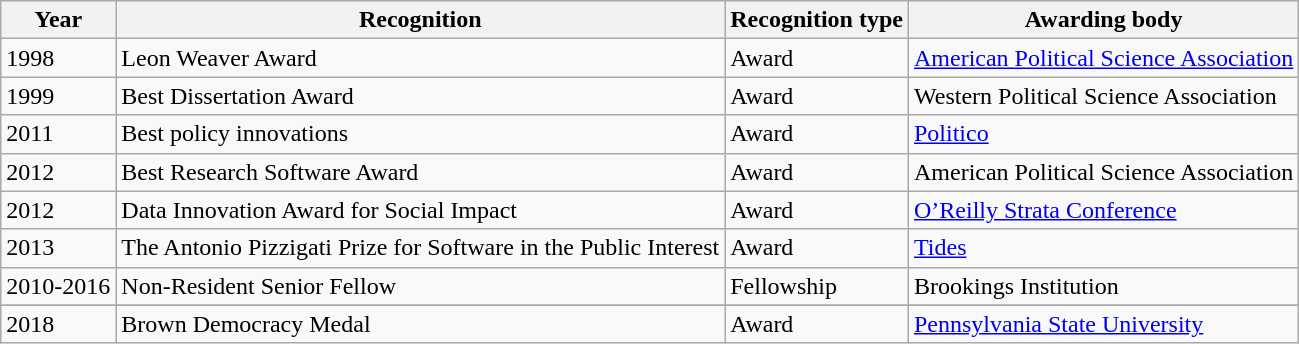<table class="sortable wikitable">
<tr>
<th>Year</th>
<th>Recognition</th>
<th>Recognition type</th>
<th>Awarding body</th>
</tr>
<tr>
<td>1998</td>
<td>Leon Weaver Award</td>
<td>Award</td>
<td><a href='#'>American Political Science Association</a></td>
</tr>
<tr>
<td>1999</td>
<td>Best Dissertation Award</td>
<td>Award</td>
<td>Western Political Science Association</td>
</tr>
<tr>
<td>2011</td>
<td>Best policy innovations</td>
<td>Award</td>
<td><a href='#'>Politico</a></td>
</tr>
<tr>
<td>2012</td>
<td>Best Research Software Award</td>
<td>Award</td>
<td>American Political Science Association</td>
</tr>
<tr>
<td>2012</td>
<td>Data Innovation Award for Social Impact</td>
<td>Award</td>
<td><a href='#'>O’Reilly Strata Conference</a></td>
</tr>
<tr>
<td>2013</td>
<td>The Antonio Pizzigati Prize for Software in the Public Interest</td>
<td>Award</td>
<td><a href='#'>Tides</a></td>
</tr>
<tr>
<td>2010-2016</td>
<td>Non-Resident Senior Fellow</td>
<td>Fellowship</td>
<td>Brookings Institution</td>
</tr>
<tr>
</tr>
<tr>
<td>2018</td>
<td>Brown Democracy Medal</td>
<td>Award</td>
<td><a href='#'>Pennsylvania State University</a></td>
</tr>
</table>
